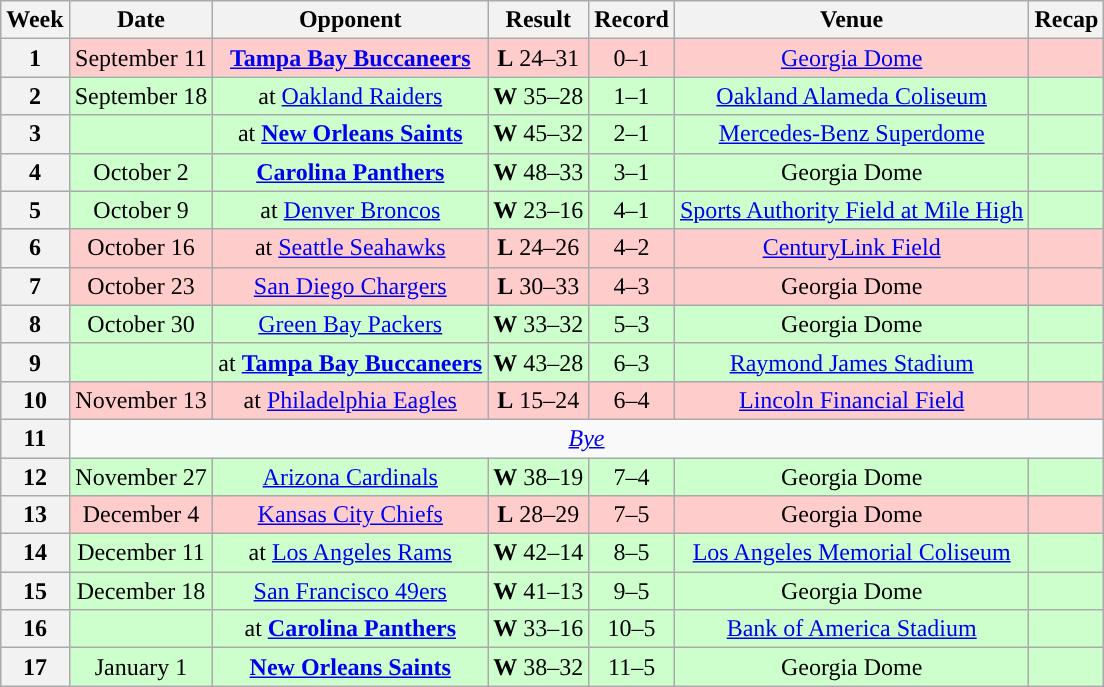<table class="wikitable" style="text-align:center">
<tr>
<th>Week</th>
<th>Date</th>
<th>Opponent</th>
<th>Result</th>
<th>Record</th>
<th>Venue</th>
<th>Recap</th>
</tr>
<tr style="background:#fcc">
<th>1</th>
<td>September 11</td>
<td><strong><a href='#'>Tampa Bay Buccaneers</a></strong></td>
<td><strong>L</strong> 24–31</td>
<td>0–1</td>
<td><a href='#'>Georgia Dome</a></td>
<td></td>
</tr>
<tr style="background:#cfc">
<th>2</th>
<td>September 18</td>
<td>at <a href='#'>Oakland Raiders</a></td>
<td><strong>W</strong> 35–28</td>
<td>1–1</td>
<td><a href='#'>Oakland Alameda Coliseum</a></td>
<td></td>
</tr>
<tr style="background:#cfc">
<th>3</th>
<td></td>
<td>at <strong><a href='#'>New Orleans Saints</a></strong></td>
<td><strong>W</strong> 45–32</td>
<td>2–1</td>
<td><a href='#'>Mercedes-Benz Superdome</a></td>
<td></td>
</tr>
<tr style="background:#cfc">
<th>4</th>
<td>October 2</td>
<td><strong><a href='#'>Carolina Panthers</a></strong></td>
<td><strong>W</strong> 48–33</td>
<td>3–1</td>
<td>Georgia Dome</td>
<td></td>
</tr>
<tr style="background:#cfc">
<th>5</th>
<td>October 9</td>
<td>at <a href='#'>Denver Broncos</a></td>
<td><strong>W</strong> 23–16</td>
<td>4–1</td>
<td><a href='#'>Sports Authority Field at Mile High</a></td>
<td></td>
</tr>
<tr style="background:#fcc">
<th>6</th>
<td>October 16</td>
<td>at <a href='#'>Seattle Seahawks</a></td>
<td><strong>L</strong> 24–26</td>
<td>4–2</td>
<td><a href='#'>CenturyLink Field</a></td>
<td></td>
</tr>
<tr style="background:#fcc">
<th>7</th>
<td>October 23</td>
<td><a href='#'>San Diego Chargers</a></td>
<td><strong>L</strong> 30–33 </td>
<td>4–3</td>
<td>Georgia Dome</td>
<td></td>
</tr>
<tr style="background:#cfc">
<th>8</th>
<td>October 30</td>
<td><a href='#'>Green Bay Packers</a></td>
<td><strong>W</strong> 33–32</td>
<td>5–3</td>
<td>Georgia Dome</td>
<td></td>
</tr>
<tr style="background:#cfc">
<th>9</th>
<td></td>
<td>at <strong><a href='#'>Tampa Bay Buccaneers</a></strong></td>
<td><strong>W</strong> 43–28</td>
<td>6–3</td>
<td><a href='#'>Raymond James Stadium</a></td>
<td></td>
</tr>
<tr style="background:#fcc">
<th>10</th>
<td>November 13</td>
<td>at <a href='#'>Philadelphia Eagles</a></td>
<td><strong>L</strong> 15–24</td>
<td>6–4</td>
<td><a href='#'>Lincoln Financial Field</a></td>
<td></td>
</tr>
<tr>
<th>11</th>
<td colspan="6"><em><a href='#'>Bye</a></em></td>
</tr>
<tr style="background:#cfc">
<th>12</th>
<td>November 27</td>
<td><a href='#'>Arizona Cardinals</a></td>
<td><strong>W</strong> 38–19</td>
<td>7–4</td>
<td>Georgia Dome</td>
<td></td>
</tr>
<tr style="background:#fcc">
<th>13</th>
<td>December 4</td>
<td><a href='#'>Kansas City Chiefs</a></td>
<td><strong>L</strong> 28–29</td>
<td>7–5</td>
<td>Georgia Dome</td>
<td></td>
</tr>
<tr style="background:#cfc">
<th>14</th>
<td>December 11</td>
<td>at <a href='#'>Los Angeles Rams</a></td>
<td><strong>W</strong> 42–14</td>
<td>8–5</td>
<td><a href='#'>Los Angeles Memorial Coliseum</a></td>
<td></td>
</tr>
<tr style="background:#cfc">
<th>15</th>
<td>December 18</td>
<td><a href='#'>San Francisco 49ers</a></td>
<td><strong>W</strong> 41–13</td>
<td>9–5</td>
<td>Georgia Dome</td>
<td></td>
</tr>
<tr style="background:#cfc">
<th>16</th>
<td></td>
<td>at <strong><a href='#'>Carolina Panthers</a></strong></td>
<td><strong>W</strong> 33–16</td>
<td>10–5</td>
<td><a href='#'>Bank of America Stadium</a></td>
<td></td>
</tr>
<tr style="background:#cfc">
<th>17</th>
<td>January 1</td>
<td><strong><a href='#'>New Orleans Saints</a></strong></td>
<td><strong>W</strong> 38–32</td>
<td>11–5</td>
<td>Georgia Dome</td>
<td></td>
</tr>
</table>
